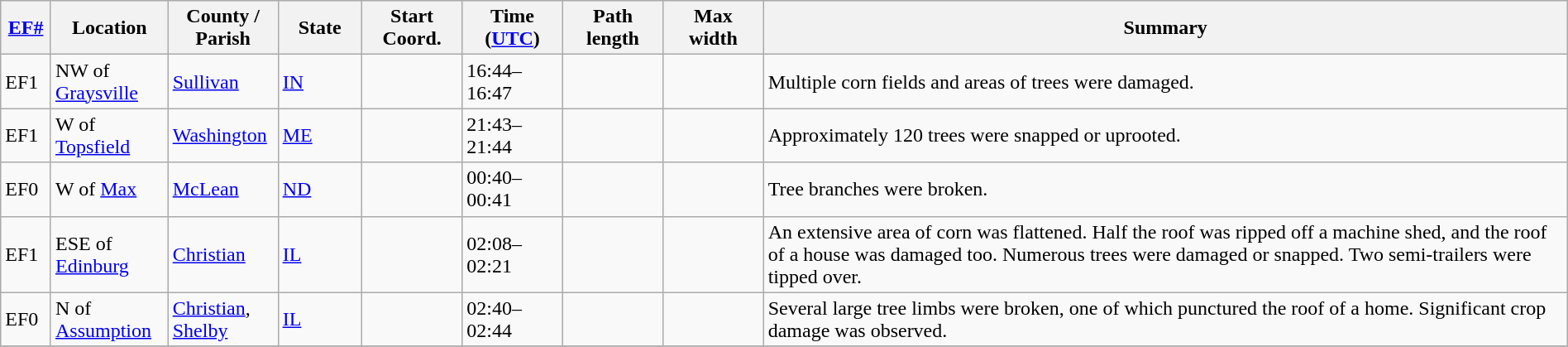<table class="wikitable sortable" style="width:100%;">
<tr>
<th scope="col" style="width:3%; text-align:center;"><a href='#'>EF#</a></th>
<th scope="col" style="width:7%; text-align:center;" class="unsortable">Location</th>
<th scope="col" style="width:6%; text-align:center;" class="unsortable">County / Parish</th>
<th scope="col" style="width:5%; text-align:center;">State</th>
<th scope="col" style="width:6%; text-align:center;">Start Coord.</th>
<th scope="col" style="width:6%; text-align:center;">Time (<a href='#'>UTC</a>)</th>
<th scope="col" style="width:6%; text-align:center;">Path length</th>
<th scope="col" style="width:6%; text-align:center;">Max width</th>
<th scope="col" class="unsortable" style="width:48%; text-align:center;">Summary</th>
</tr>
<tr>
<td bgcolor=>EF1</td>
<td>NW of <a href='#'>Graysville</a></td>
<td><a href='#'>Sullivan</a></td>
<td><a href='#'>IN</a></td>
<td></td>
<td>16:44–16:47</td>
<td></td>
<td></td>
<td>Multiple corn fields and areas of trees were damaged.</td>
</tr>
<tr>
<td bgcolor=>EF1</td>
<td>W of <a href='#'>Topsfield</a></td>
<td><a href='#'>Washington</a></td>
<td><a href='#'>ME</a></td>
<td></td>
<td>21:43–21:44</td>
<td></td>
<td></td>
<td>Approximately 120 trees were snapped or uprooted.</td>
</tr>
<tr>
<td bgcolor=>EF0</td>
<td>W of <a href='#'>Max</a></td>
<td><a href='#'>McLean</a></td>
<td><a href='#'>ND</a></td>
<td></td>
<td>00:40–00:41</td>
<td></td>
<td></td>
<td>Tree branches were broken.</td>
</tr>
<tr>
<td bgcolor=>EF1</td>
<td>ESE of <a href='#'>Edinburg</a></td>
<td><a href='#'>Christian</a></td>
<td><a href='#'>IL</a></td>
<td></td>
<td>02:08–02:21</td>
<td></td>
<td></td>
<td>An extensive area of corn was flattened. Half the roof was ripped off a machine shed, and the roof of a house was damaged too. Numerous trees were damaged or snapped. Two semi-trailers were tipped over.</td>
</tr>
<tr>
<td bgcolor=>EF0</td>
<td>N of <a href='#'>Assumption</a></td>
<td><a href='#'>Christian</a>, <a href='#'>Shelby</a></td>
<td><a href='#'>IL</a></td>
<td></td>
<td>02:40–02:44</td>
<td></td>
<td></td>
<td>Several large tree limbs were broken, one of which punctured the roof of a home. Significant crop damage was observed.</td>
</tr>
<tr>
</tr>
</table>
